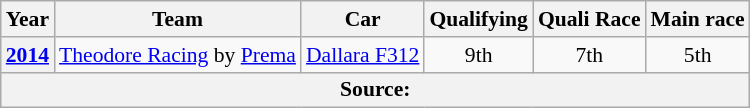<table class="wikitable" style="text-align:center; font-size:90%">
<tr>
<th>Year</th>
<th>Team</th>
<th>Car</th>
<th>Qualifying</th>
<th>Quali Race</th>
<th>Main race</th>
</tr>
<tr>
<th><a href='#'>2014</a></th>
<td align="left" nowrap> <a href='#'>Theodore Racing</a> by <a href='#'>Prema</a></td>
<td align="left" nowrap><a href='#'>Dallara F312</a></td>
<td>9th</td>
<td>7th</td>
<td>5th</td>
</tr>
<tr>
<th colspan="6">Source:</th>
</tr>
</table>
